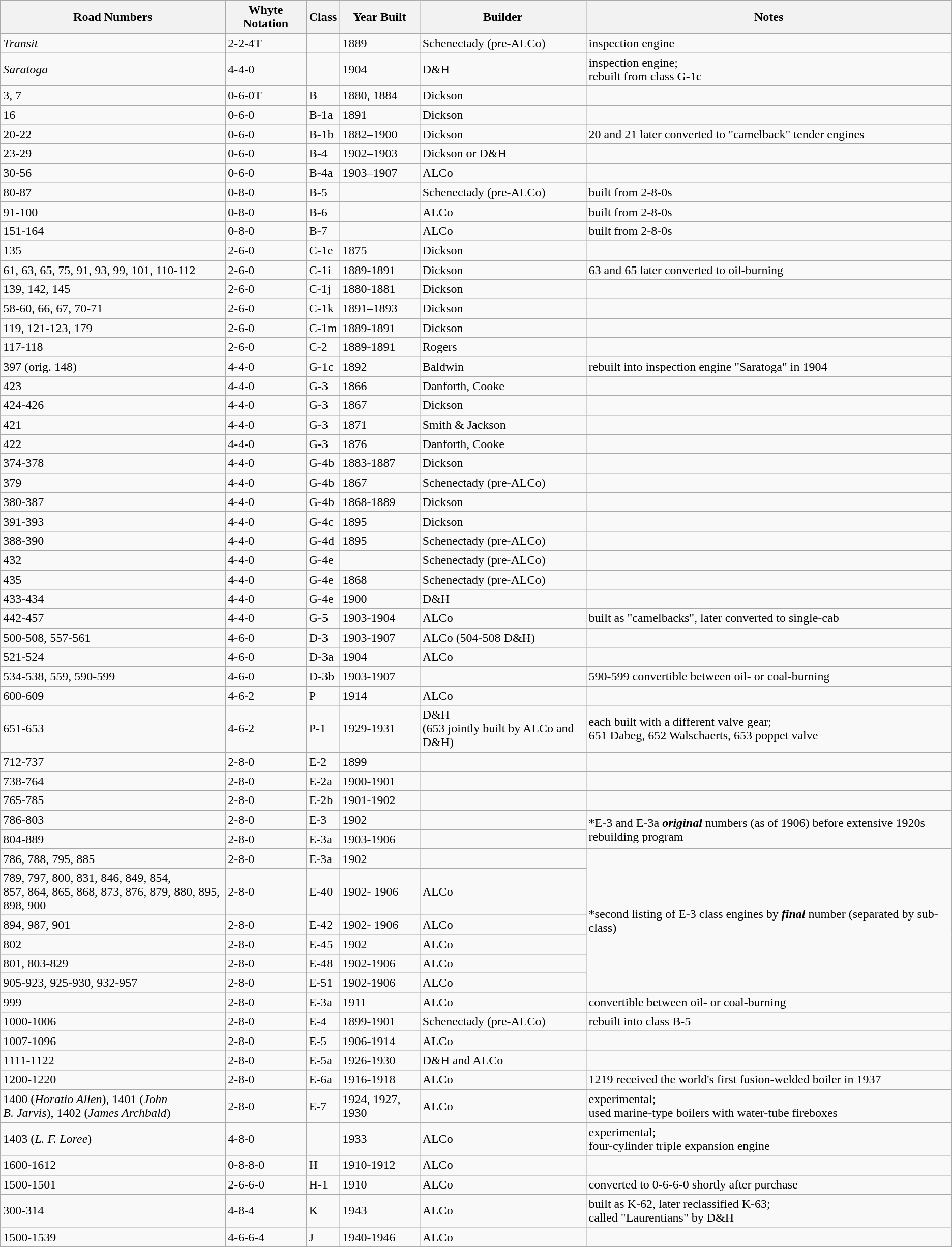<table class="wikitable">
<tr>
<th>Road Numbers</th>
<th>Whyte Notation</th>
<th>Class</th>
<th>Year Built</th>
<th>Builder</th>
<th>Notes</th>
</tr>
<tr>
<td><em>Transit</em></td>
<td>2-2-4T</td>
<td></td>
<td>1889</td>
<td>Schenectady (pre-ALCo)</td>
<td>inspection engine</td>
</tr>
<tr>
<td><em>Saratoga</em></td>
<td>4-4-0</td>
<td></td>
<td>1904</td>
<td>D&H</td>
<td>inspection engine;<br>rebuilt from class G-1c</td>
</tr>
<tr>
<td>3, 7</td>
<td>0-6-0T</td>
<td>B</td>
<td>1880, 1884</td>
<td>Dickson</td>
<td></td>
</tr>
<tr>
<td>16</td>
<td>0-6-0</td>
<td>B-1a</td>
<td>1891</td>
<td>Dickson</td>
<td></td>
</tr>
<tr>
<td>20-22</td>
<td>0-6-0</td>
<td>B-1b</td>
<td>1882–1900</td>
<td>Dickson</td>
<td>20 and 21 later converted to "camelback" tender engines</td>
</tr>
<tr>
<td>23-29</td>
<td>0-6-0</td>
<td>B-4</td>
<td>1902–1903</td>
<td>Dickson or D&H</td>
<td></td>
</tr>
<tr>
<td>30-56</td>
<td>0-6-0</td>
<td>B-4a</td>
<td>1903–1907</td>
<td>ALCo</td>
<td></td>
</tr>
<tr>
<td>80-87</td>
<td>0-8-0</td>
<td>B-5</td>
<td></td>
<td>Schenectady (pre-ALCo)</td>
<td>built from 2-8-0s</td>
</tr>
<tr>
<td>91-100</td>
<td>0-8-0</td>
<td>B-6</td>
<td></td>
<td>ALCo</td>
<td>built from 2-8-0s</td>
</tr>
<tr>
<td>151-164</td>
<td>0-8-0</td>
<td>B-7</td>
<td></td>
<td>ALCo</td>
<td>built from 2-8-0s</td>
</tr>
<tr>
<td>135</td>
<td>2-6-0</td>
<td>C-1e</td>
<td>1875</td>
<td>Dickson</td>
<td></td>
</tr>
<tr>
<td>61, 63, 65, 75, 91, 93, 99, 101, 110-112</td>
<td>2-6-0</td>
<td>C-1i</td>
<td>1889-1891</td>
<td>Dickson</td>
<td>63 and 65 later converted to oil-burning</td>
</tr>
<tr>
<td>139, 142, 145</td>
<td>2-6-0</td>
<td>C-1j</td>
<td>1880-1881</td>
<td>Dickson</td>
<td></td>
</tr>
<tr>
<td>58-60, 66, 67, 70-71</td>
<td>2-6-0</td>
<td>C-1k</td>
<td>1891–1893</td>
<td>Dickson</td>
<td></td>
</tr>
<tr>
<td>119, 121-123, 179</td>
<td>2-6-0</td>
<td>C-1m</td>
<td>1889-1891</td>
<td>Dickson</td>
<td></td>
</tr>
<tr>
<td>117-118</td>
<td>2-6-0</td>
<td>C-2</td>
<td>1889-1891</td>
<td>Rogers</td>
<td></td>
</tr>
<tr>
<td>397 (orig. 148)</td>
<td>4-4-0</td>
<td>G-1c</td>
<td>1892</td>
<td>Baldwin</td>
<td>rebuilt into inspection engine "Saratoga" in 1904</td>
</tr>
<tr>
<td>423</td>
<td>4-4-0</td>
<td>G-3</td>
<td>1866</td>
<td>Danforth, Cooke</td>
<td></td>
</tr>
<tr>
<td>424-426</td>
<td>4-4-0</td>
<td>G-3</td>
<td>1867</td>
<td>Dickson</td>
<td></td>
</tr>
<tr>
<td>421</td>
<td>4-4-0</td>
<td>G-3</td>
<td>1871</td>
<td>Smith & Jackson</td>
<td></td>
</tr>
<tr>
<td>422</td>
<td>4-4-0</td>
<td>G-3</td>
<td>1876</td>
<td>Danforth, Cooke</td>
<td></td>
</tr>
<tr>
<td>374-378</td>
<td>4-4-0</td>
<td>G-4b</td>
<td>1883-1887</td>
<td>Dickson</td>
<td></td>
</tr>
<tr>
<td>379</td>
<td>4-4-0</td>
<td>G-4b</td>
<td>1867</td>
<td>Schenectady (pre-ALCo)</td>
<td></td>
</tr>
<tr>
<td>380-387</td>
<td>4-4-0</td>
<td>G-4b</td>
<td>1868-1889</td>
<td>Dickson</td>
<td></td>
</tr>
<tr>
<td>391-393</td>
<td>4-4-0</td>
<td>G-4c</td>
<td>1895</td>
<td>Dickson</td>
<td></td>
</tr>
<tr>
<td>388-390</td>
<td>4-4-0</td>
<td>G-4d</td>
<td>1895</td>
<td>Schenectady (pre-ALCo)</td>
<td></td>
</tr>
<tr>
<td>432</td>
<td>4-4-0</td>
<td>G-4e</td>
<td></td>
<td>Schenectady (pre-ALCo)</td>
<td></td>
</tr>
<tr>
<td>435</td>
<td>4-4-0</td>
<td>G-4e</td>
<td>1868</td>
<td>Schenectady (pre-ALCo)</td>
<td></td>
</tr>
<tr>
<td>433-434</td>
<td>4-4-0</td>
<td>G-4e</td>
<td>1900</td>
<td>D&H</td>
<td></td>
</tr>
<tr>
<td>442-457</td>
<td>4-4-0</td>
<td>G-5</td>
<td>1903-1904</td>
<td>ALCo</td>
<td>built as "camelbacks", later converted to single-cab</td>
</tr>
<tr>
<td>500-508, 557-561</td>
<td>4-6-0</td>
<td>D-3</td>
<td>1903-1907</td>
<td>ALCo (504-508 D&H)</td>
<td></td>
</tr>
<tr>
<td>521-524</td>
<td>4-6-0</td>
<td>D-3a</td>
<td>1904</td>
<td>ALCo</td>
<td></td>
</tr>
<tr>
<td>534-538, 559, 590-599</td>
<td>4-6-0</td>
<td>D-3b</td>
<td>1903-1907</td>
<td></td>
<td>590-599 convertible between oil- or coal-burning</td>
</tr>
<tr>
<td>600-609</td>
<td>4-6-2</td>
<td>P</td>
<td>1914</td>
<td>ALCo</td>
<td></td>
</tr>
<tr>
<td>651-653</td>
<td>4-6-2</td>
<td>P-1</td>
<td>1929-1931</td>
<td>D&H<br>(653 jointly built by ALCo and D&H)</td>
<td>each built with a different valve gear;<br>651 Dabeg, 652 Walschaerts, 653 poppet valve</td>
</tr>
<tr>
<td>712-737</td>
<td>2-8-0</td>
<td>E-2</td>
<td>1899</td>
<td></td>
<td></td>
</tr>
<tr>
<td>738-764</td>
<td>2-8-0</td>
<td>E-2a</td>
<td>1900-1901</td>
<td></td>
<td></td>
</tr>
<tr>
<td>765-785</td>
<td>2-8-0</td>
<td>E-2b</td>
<td>1901-1902</td>
<td></td>
<td></td>
</tr>
<tr>
<td>786-803</td>
<td>2-8-0</td>
<td>E-3</td>
<td>1902</td>
<td></td>
<td rowspan="2">*E-3 and E-3a <strong><em>original</em></strong> numbers (as of 1906) before extensive 1920s rebuilding program</td>
</tr>
<tr>
<td>804-889</td>
<td>2-8-0</td>
<td>E-3a</td>
<td>1903-1906</td>
<td></td>
</tr>
<tr>
<td>786, 788, 795, 885</td>
<td>2-8-0</td>
<td>E-3a</td>
<td>1902</td>
<td></td>
<td rowspan="6">*second listing of E-3 class engines by <strong><em>final</em></strong> number (separated by sub-class)</td>
</tr>
<tr>
<td>789, 797, 800, 831, 846, 849, 854,<br>857, 864, 865, 868, 873, 876, 879,
880, 895, 898, 900</td>
<td>2-8-0</td>
<td>E-40</td>
<td>1902- 1906</td>
<td>ALCo</td>
</tr>
<tr>
<td>894, 987, 901</td>
<td>2-8-0</td>
<td>E-42</td>
<td>1902- 1906</td>
<td>ALCo</td>
</tr>
<tr>
<td>802</td>
<td>2-8-0</td>
<td>E-45</td>
<td>1902</td>
<td>ALCo</td>
</tr>
<tr>
<td>801, 803-829</td>
<td>2-8-0</td>
<td>E-48</td>
<td>1902-1906</td>
<td>ALCo</td>
</tr>
<tr>
<td>905-923, 925-930, 932-957</td>
<td>2-8-0</td>
<td>E-51</td>
<td>1902-1906</td>
<td>ALCo</td>
</tr>
<tr>
<td>999</td>
<td>2-8-0</td>
<td>E-3a</td>
<td>1911</td>
<td>ALCo</td>
<td>convertible between oil- or coal-burning</td>
</tr>
<tr>
<td>1000-1006</td>
<td>2-8-0</td>
<td>E-4</td>
<td>1899-1901</td>
<td>Schenectady (pre-ALCo)</td>
<td>rebuilt into class B-5</td>
</tr>
<tr>
<td>1007-1096</td>
<td>2-8-0</td>
<td>E-5</td>
<td>1906-1914</td>
<td>ALCo</td>
<td></td>
</tr>
<tr>
<td>1111-1122</td>
<td>2-8-0</td>
<td>E-5a</td>
<td>1926-1930</td>
<td>D&H and ALCo</td>
<td></td>
</tr>
<tr>
<td>1200-1220</td>
<td>2-8-0</td>
<td>E-6a</td>
<td>1916-1918</td>
<td>ALCo</td>
<td>1219 received the world's first fusion-welded boiler in 1937</td>
</tr>
<tr>
<td>1400 (<em>Horatio Allen</em>), 1401 (<em>John</em><br><em>B. Jarvis</em>), 1402 (<em>James Archbald</em>)</td>
<td>2-8-0</td>
<td>E-7</td>
<td>1924, 1927, 1930</td>
<td>ALCo</td>
<td>experimental;<br>used marine-type boilers with water-tube fireboxes</td>
</tr>
<tr>
<td>1403 (<em>L. F. Loree</em>)</td>
<td>4-8-0</td>
<td></td>
<td>1933</td>
<td>ALCo</td>
<td>experimental;<br>four-cylinder triple expansion engine</td>
</tr>
<tr>
<td>1600-1612</td>
<td>0-8-8-0</td>
<td>H</td>
<td>1910-1912</td>
<td>ALCo</td>
<td></td>
</tr>
<tr>
<td>1500-1501</td>
<td>2-6-6-0</td>
<td>H-1</td>
<td>1910</td>
<td>ALCo</td>
<td>converted to 0-6-6-0 shortly after purchase</td>
</tr>
<tr>
<td>300-314</td>
<td>4-8-4</td>
<td>K</td>
<td>1943</td>
<td>ALCo</td>
<td>built as K-62, later reclassified K-63;<br>called "Laurentians" by D&H</td>
</tr>
<tr>
<td>1500-1539</td>
<td>4-6-6-4</td>
<td>J</td>
<td>1940-1946</td>
<td>ALCo</td>
<td></td>
</tr>
</table>
